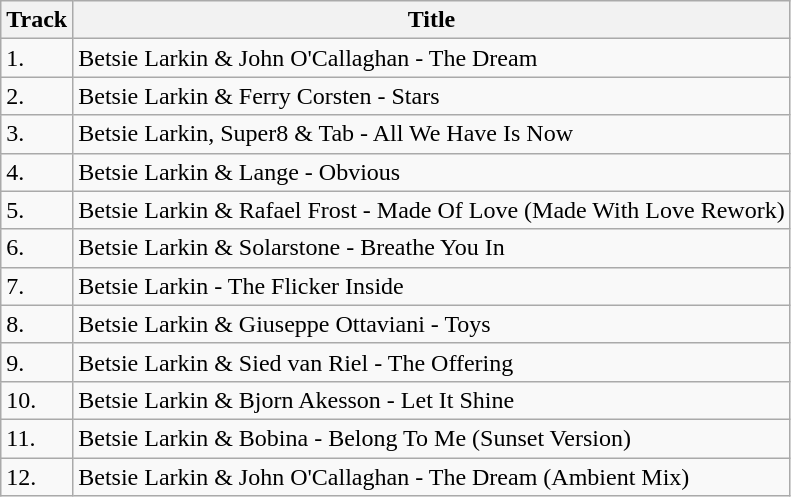<table class="wikitable">
<tr>
<th>Track</th>
<th>Title</th>
</tr>
<tr>
<td>1.</td>
<td>Betsie Larkin & John O'Callaghan - The Dream</td>
</tr>
<tr>
<td>2.</td>
<td>Betsie Larkin & Ferry Corsten - Stars</td>
</tr>
<tr>
<td>3.</td>
<td>Betsie Larkin, Super8 & Tab - All We Have Is Now</td>
</tr>
<tr>
<td>4.</td>
<td>Betsie Larkin & Lange - Obvious</td>
</tr>
<tr>
<td>5.</td>
<td>Betsie Larkin & Rafael Frost - Made Of Love (Made With Love Rework)</td>
</tr>
<tr>
<td>6.</td>
<td>Betsie Larkin & Solarstone - Breathe You In</td>
</tr>
<tr>
<td>7.</td>
<td>Betsie Larkin - The Flicker Inside</td>
</tr>
<tr>
<td>8.</td>
<td>Betsie Larkin & Giuseppe Ottaviani - Toys</td>
</tr>
<tr>
<td>9.</td>
<td>Betsie Larkin & Sied van Riel - The Offering</td>
</tr>
<tr>
<td>10.</td>
<td>Betsie Larkin & Bjorn Akesson - Let It Shine</td>
</tr>
<tr>
<td>11.</td>
<td>Betsie Larkin & Bobina - Belong To Me (Sunset Version)</td>
</tr>
<tr>
<td>12.</td>
<td>Betsie Larkin & John O'Callaghan - The Dream (Ambient Mix)</td>
</tr>
</table>
